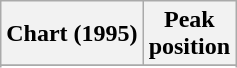<table class="wikitable sortable plainrowheaders" style="text-align:center">
<tr>
<th scope="col">Chart (1995)</th>
<th scope="col">Peak<br>position</th>
</tr>
<tr>
</tr>
<tr>
</tr>
</table>
